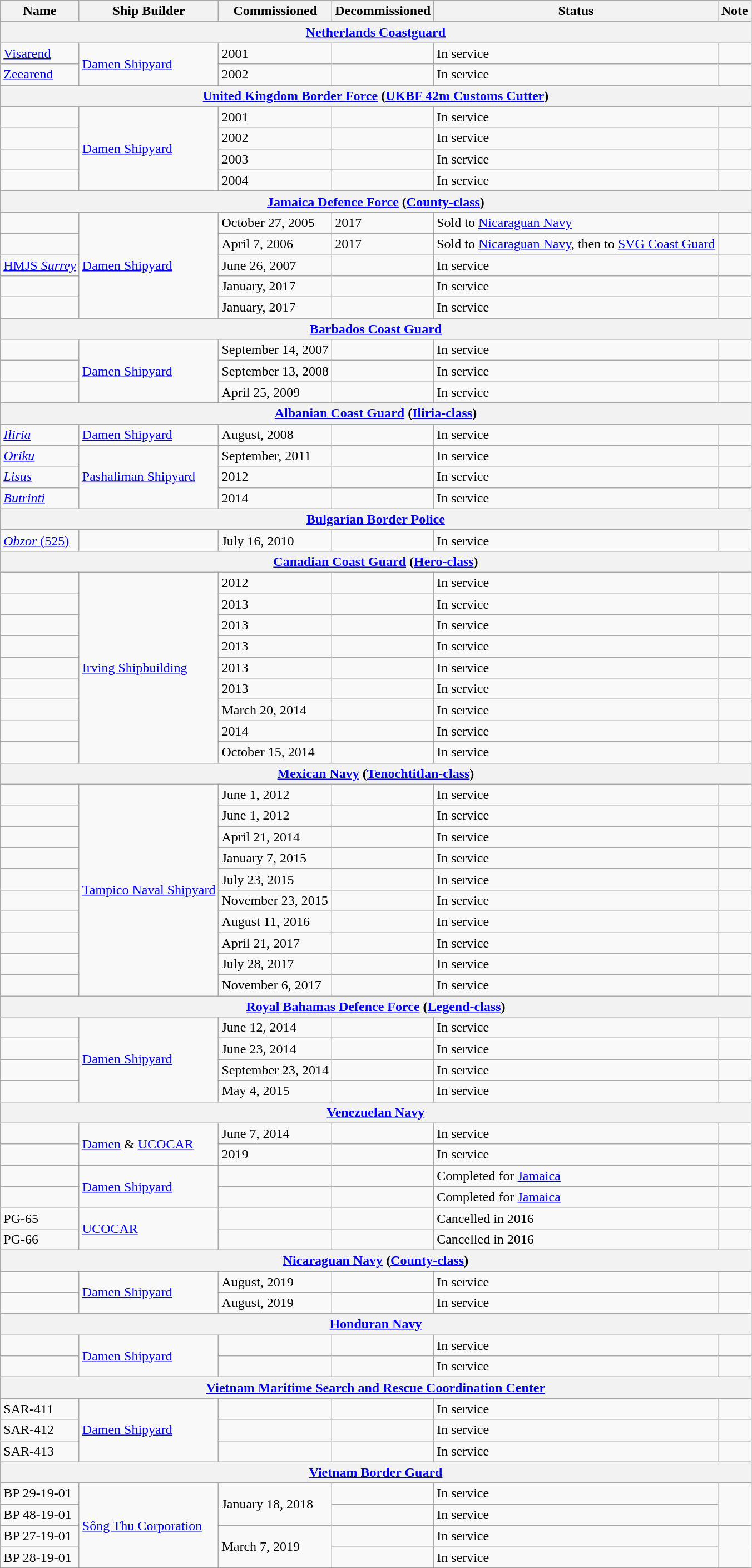<table class="wikitable" style="text-align:left">
<tr>
<th>Name</th>
<th>Ship Builder</th>
<th>Commissioned</th>
<th>Decommissioned</th>
<th>Status</th>
<th>Note</th>
</tr>
<tr>
<th colspan=6><a href='#'>Netherlands Coastguard</a></th>
</tr>
<tr>
<td><a href='#'>Visarend</a></td>
<td rowspan=2 align=left><a href='#'>Damen Shipyard</a></td>
<td>2001</td>
<td></td>
<td>In service</td>
<td></td>
</tr>
<tr>
<td><a href='#'>Zeearend</a></td>
<td>2002</td>
<td></td>
<td>In service</td>
<td></td>
</tr>
<tr>
<th colspan=6><a href='#'>United Kingdom Border Force</a> (<a href='#'>UKBF 42m Customs Cutter</a>)</th>
</tr>
<tr>
<td></td>
<td rowspan=4 align=left><a href='#'>Damen Shipyard</a></td>
<td>2001</td>
<td></td>
<td>In service</td>
<td></td>
</tr>
<tr>
<td></td>
<td>2002</td>
<td></td>
<td>In service</td>
<td></td>
</tr>
<tr>
<td></td>
<td>2003</td>
<td></td>
<td>In service</td>
<td></td>
</tr>
<tr>
<td></td>
<td>2004</td>
<td></td>
<td>In service</td>
<td></td>
</tr>
<tr>
<th colspan=6><a href='#'>Jamaica Defence Force</a> (<a href='#'>County-class</a>)</th>
</tr>
<tr>
<td></td>
<td rowspan="5" align="left"><a href='#'>Damen Shipyard</a></td>
<td>October 27, 2005</td>
<td>2017</td>
<td>Sold to <a href='#'>Nicaraguan Navy</a></td>
<td></td>
</tr>
<tr>
<td></td>
<td>April 7, 2006</td>
<td>2017</td>
<td>Sold to <a href='#'>Nicaraguan Navy</a>, then to <a href='#'>SVG Coast Guard</a></td>
<td></td>
</tr>
<tr>
<td><a href='#'>HMJS <em>Surrey</em></a></td>
<td>June 26, 2007</td>
<td></td>
<td>In service</td>
<td></td>
</tr>
<tr>
<td></td>
<td>January, 2017</td>
<td></td>
<td>In service</td>
<td></td>
</tr>
<tr>
<td></td>
<td>January, 2017</td>
<td></td>
<td>In service</td>
<td></td>
</tr>
<tr>
<th colspan=6><a href='#'>Barbados Coast Guard</a></th>
</tr>
<tr>
<td></td>
<td rowspan=3 align=left><a href='#'>Damen Shipyard</a></td>
<td>September 14, 2007</td>
<td></td>
<td>In service</td>
<td></td>
</tr>
<tr>
<td></td>
<td>September 13, 2008</td>
<td></td>
<td>In service</td>
<td></td>
</tr>
<tr>
<td></td>
<td>April 25, 2009</td>
<td></td>
<td>In service</td>
<td></td>
</tr>
<tr>
<th colspan=6><a href='#'>Albanian Coast Guard</a> (<a href='#'>Iliria-class</a>)</th>
</tr>
<tr>
<td><a href='#'><em>Iliria</em></a></td>
<td><a href='#'>Damen Shipyard</a></td>
<td>August, 2008</td>
<td></td>
<td>In service</td>
<td></td>
</tr>
<tr>
<td><a href='#'><em>Oriku</em></a></td>
<td rowspan=3 align=left><a href='#'>Pashaliman Shipyard</a></td>
<td>September, 2011</td>
<td></td>
<td>In service</td>
<td></td>
</tr>
<tr>
<td><a href='#'><em>Lisus</em></a></td>
<td>2012</td>
<td></td>
<td>In service</td>
<td></td>
</tr>
<tr>
<td><a href='#'><em>Butrinti</em></a></td>
<td>2014</td>
<td></td>
<td>In service</td>
<td></td>
</tr>
<tr>
<th colspan=6><a href='#'>Bulgarian Border Police</a></th>
</tr>
<tr>
<td><a href='#'><em>Obzor</em> (525)</a></td>
<td></td>
<td>July 16, 2010</td>
<td></td>
<td>In service</td>
<td></td>
</tr>
<tr>
<th colspan=6><a href='#'>Canadian Coast Guard</a> (<a href='#'>Hero-class</a>)</th>
</tr>
<tr>
<td></td>
<td rowspan=9 lign=left><a href='#'>Irving Shipbuilding</a></td>
<td>2012</td>
<td></td>
<td>In service</td>
<td></td>
</tr>
<tr>
<td></td>
<td>2013</td>
<td></td>
<td>In service</td>
<td></td>
</tr>
<tr>
<td></td>
<td>2013</td>
<td></td>
<td>In service</td>
<td></td>
</tr>
<tr>
<td></td>
<td>2013</td>
<td></td>
<td>In service</td>
<td></td>
</tr>
<tr>
<td></td>
<td>2013</td>
<td></td>
<td>In service</td>
<td></td>
</tr>
<tr>
<td></td>
<td>2013</td>
<td></td>
<td>In service</td>
<td></td>
</tr>
<tr>
<td></td>
<td>March 20, 2014</td>
<td></td>
<td>In service</td>
<td></td>
</tr>
<tr>
<td></td>
<td>2014</td>
<td></td>
<td>In service</td>
<td></td>
</tr>
<tr>
<td></td>
<td>October 15, 2014</td>
<td></td>
<td>In service</td>
<td></td>
</tr>
<tr>
<th colspan=6><a href='#'>Mexican Navy</a> (<a href='#'>Tenochtitlan-class</a>)</th>
</tr>
<tr>
<td></td>
<td rowspan=10 align=left><a href='#'>Tampico Naval Shipyard</a></td>
<td>June 1, 2012</td>
<td></td>
<td>In service</td>
<td></td>
</tr>
<tr>
<td></td>
<td>June 1, 2012</td>
<td></td>
<td>In service</td>
<td></td>
</tr>
<tr>
<td></td>
<td>April 21, 2014</td>
<td></td>
<td>In service</td>
<td></td>
</tr>
<tr>
<td></td>
<td>January 7, 2015</td>
<td></td>
<td>In service</td>
<td></td>
</tr>
<tr>
<td></td>
<td>July 23, 2015</td>
<td></td>
<td>In service</td>
<td></td>
</tr>
<tr>
<td></td>
<td>November 23, 2015</td>
<td></td>
<td>In service</td>
<td></td>
</tr>
<tr>
<td></td>
<td>August 11, 2016</td>
<td></td>
<td>In service</td>
<td></td>
</tr>
<tr>
<td></td>
<td>April 21, 2017</td>
<td></td>
<td>In service</td>
<td></td>
</tr>
<tr>
<td></td>
<td>July 28, 2017</td>
<td></td>
<td>In service</td>
<td></td>
</tr>
<tr>
<td></td>
<td>November 6, 2017</td>
<td></td>
<td>In service</td>
<td></td>
</tr>
<tr>
<th colspan=6><a href='#'>Royal Bahamas Defence Force</a> (<a href='#'>Legend-class</a>)</th>
</tr>
<tr>
<td></td>
<td rowspan=4 align=left><a href='#'>Damen Shipyard</a></td>
<td>June 12, 2014</td>
<td></td>
<td>In service</td>
<td></td>
</tr>
<tr>
<td></td>
<td>June 23, 2014</td>
<td></td>
<td>In service</td>
<td></td>
</tr>
<tr>
<td></td>
<td>September 23, 2014</td>
<td></td>
<td>In service</td>
<td></td>
</tr>
<tr>
<td></td>
<td>May 4, 2015</td>
<td></td>
<td>In service</td>
<td></td>
</tr>
<tr>
<th colspan=6><a href='#'>Venezuelan Navy</a></th>
</tr>
<tr>
<td></td>
<td rowspan=2 align=left><a href='#'>Damen</a> & <a href='#'>UCOCAR</a></td>
<td>June 7, 2014</td>
<td></td>
<td>In service</td>
<td></td>
</tr>
<tr>
<td></td>
<td>2019</td>
<td></td>
<td>In service</td>
<td></td>
</tr>
<tr>
<td></td>
<td rowspan=2 align=left><a href='#'>Damen Shipyard</a></td>
<td></td>
<td></td>
<td>Completed for <a href='#'>Jamaica</a></td>
<td></td>
</tr>
<tr>
<td></td>
<td></td>
<td></td>
<td>Completed for <a href='#'>Jamaica</a></td>
<td></td>
</tr>
<tr>
<td>PG-65</td>
<td rowspan=2 align=left><a href='#'>UCOCAR</a></td>
<td></td>
<td></td>
<td>Cancelled in 2016</td>
<td></td>
</tr>
<tr>
<td>PG-66</td>
<td></td>
<td></td>
<td>Cancelled in 2016</td>
<td></td>
</tr>
<tr>
<th colspan=6><a href='#'>Nicaraguan Navy</a> (<a href='#'>County-class</a>)</th>
</tr>
<tr>
<td></td>
<td rowspan=2 align=left><a href='#'>Damen Shipyard</a></td>
<td>August, 2019</td>
<td></td>
<td>In service</td>
<td></td>
</tr>
<tr>
<td></td>
<td>August, 2019</td>
<td></td>
<td>In service</td>
<td></td>
</tr>
<tr>
<th colspan=6><a href='#'>Honduran Navy</a></th>
</tr>
<tr>
<td></td>
<td rowspan=2 align=left><a href='#'>Damen Shipyard</a></td>
<td></td>
<td></td>
<td>In service</td>
<td></td>
</tr>
<tr>
<td></td>
<td></td>
<td></td>
<td>In service</td>
<td></td>
</tr>
<tr>
<th colspan="6"><a href='#'>Vietnam Maritime Search and Rescue Coordination Center</a></th>
</tr>
<tr>
<td>SAR-411</td>
<td rowspan="3"><a href='#'>Damen Shipyard</a></td>
<td></td>
<td></td>
<td>In service</td>
<td></td>
</tr>
<tr>
<td>SAR-412</td>
<td></td>
<td></td>
<td>In service</td>
<td></td>
</tr>
<tr>
<td>SAR-413</td>
<td></td>
<td></td>
<td>In service</td>
<td></td>
</tr>
<tr>
<th colspan="6"><a href='#'>Vietnam Border Guard</a></th>
</tr>
<tr>
<td>BP 29-19-01</td>
<td rowspan="4"><a href='#'>Sông Thu Corporation</a></td>
<td rowspan="2">January 18, 2018</td>
<td></td>
<td>In service</td>
<td rowspan="2"></td>
</tr>
<tr>
<td>BP 48-19-01</td>
<td></td>
<td>In service</td>
</tr>
<tr>
<td>BP 27-19-01</td>
<td rowspan="2">March 7, 2019</td>
<td></td>
<td>In service</td>
<td rowspan="2"></td>
</tr>
<tr>
<td>BP 28-19-01</td>
<td></td>
<td>In service</td>
</tr>
</table>
